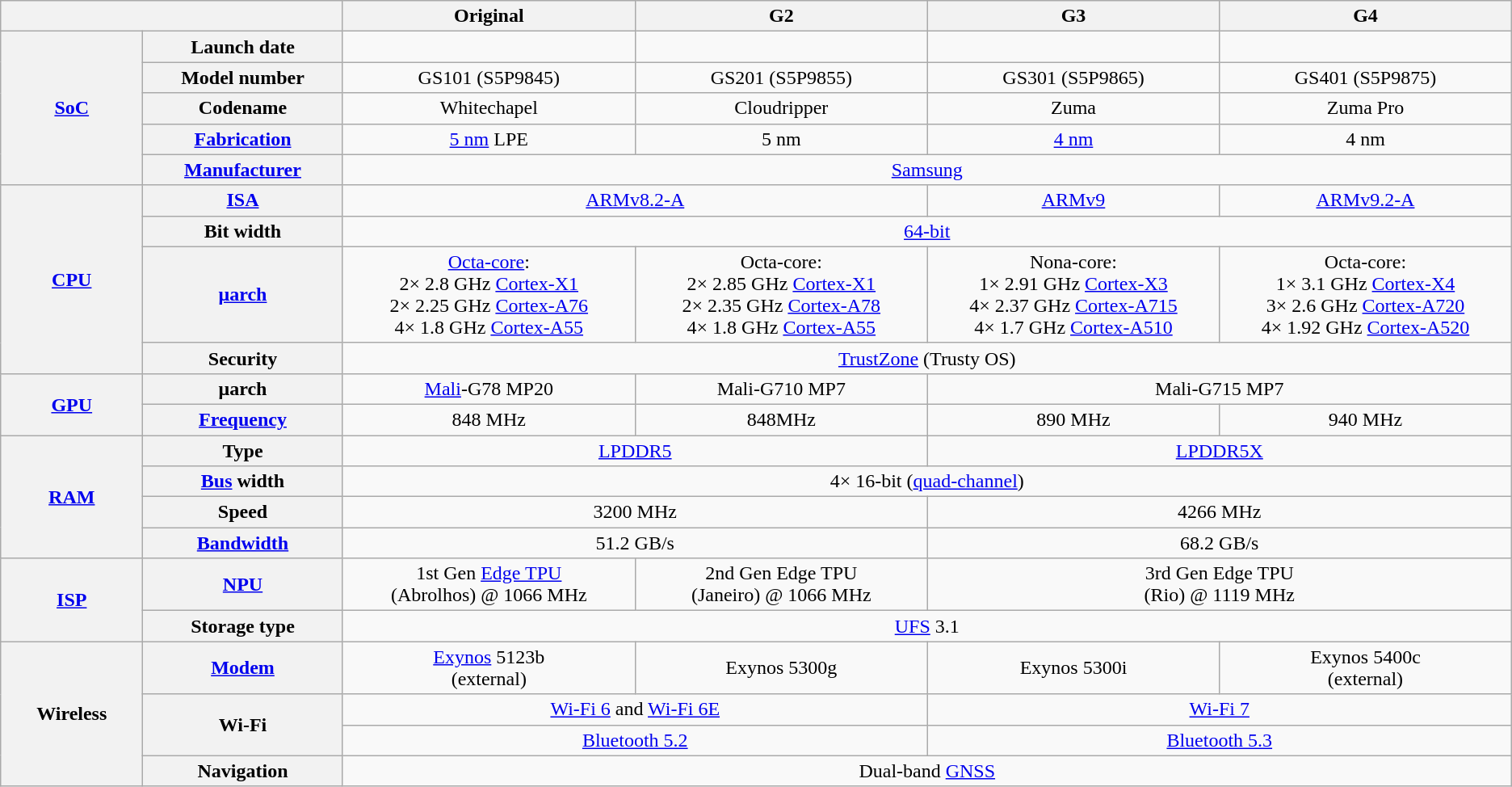<table class="wikitable" style="text-align:center;">
<tr>
<th colspan="2"></th>
<th style="width:15em;">Original</th>
<th style="width:15em;">G2</th>
<th style="width:15em;">G3</th>
<th style="width:15em;">G4</th>
</tr>
<tr>
<th rowspan="5" style="width:7em;"><a href='#'>SoC</a></th>
<th scope="row" style="width:10em;">Launch date</th>
<td></td>
<td></td>
<td></td>
<td></td>
</tr>
<tr>
<th scope="row" style="width:10em;">Model number</th>
<td>GS101 (S5P9845)</td>
<td>GS201 (S5P9855)</td>
<td>GS301 (S5P9865)</td>
<td>GS401 (S5P9875)</td>
</tr>
<tr>
<th scope="row" style="width:10em;">Codename</th>
<td>Whitechapel</td>
<td>Cloudripper</td>
<td>Zuma</td>
<td>Zuma Pro</td>
</tr>
<tr>
<th scope="row" style="width:10em;"><a href='#'>Fabrication</a></th>
<td><a href='#'>5 nm</a> LPE</td>
<td>5 nm</td>
<td><a href='#'>4 nm</a></td>
<td>4 nm</td>
</tr>
<tr>
<th scope="row" style="width:10em;"><a href='#'>Manufacturer</a></th>
<td colspan="4"><a href='#'>Samsung</a></td>
</tr>
<tr>
<th rowspan="4" style="width:7em;"><a href='#'>CPU</a></th>
<th scope=row" style="width:10em;"><a href='#'>ISA</a></th>
<td colspan="2"><a href='#'>ARMv8.2-A</a></td>
<td><a href='#'>ARMv9</a></td>
<td><a href='#'>ARMv9.2-A</a></td>
</tr>
<tr>
<th scope=row" style="width:10em;">Bit width</th>
<td colspan="4"><a href='#'>64-bit</a></td>
</tr>
<tr>
<th scope=row" style="width:10em;"><a href='#'>μarch</a></th>
<td><a href='#'>Octa-core</a>:<br>2× 2.8 GHz <a href='#'>Cortex-X1</a><br>2× 2.25 GHz <a href='#'>Cortex-A76</a><br>4× 1.8 GHz <a href='#'>Cortex-A55</a></td>
<td>Octa-core:<br>2× 2.85 GHz <a href='#'>Cortex-X1</a><br>2× 2.35 GHz <a href='#'>Cortex-A78</a><br>4× 1.8 GHz <a href='#'>Cortex-A55</a></td>
<td>Nona-core:<br>1× 2.91 GHz <a href='#'>Cortex-X3</a><br>4× 2.37 GHz <a href='#'>Cortex-A715</a><br>4× 1.7 GHz <a href='#'>Cortex-A510</a></td>
<td>Octa-core:<br>1× 3.1 GHz <a href='#'>Cortex-X4</a><br>3× 2.6 GHz <a href='#'>Cortex-A720</a><br> 4× 1.92 GHz <a href='#'>Cortex-A520</a></td>
</tr>
<tr>
<th scope=row" style="width:10em;">Security</th>
<td colspan="4"><a href='#'>TrustZone</a> (Trusty OS)</td>
</tr>
<tr>
<th rowspan="2" style="width:7em;"><a href='#'>GPU</a></th>
<th scope="row" style="width:10em;">μarch</th>
<td><a href='#'>Mali</a>-G78 MP20</td>
<td>Mali-G710 MP7</td>
<td colspan="2">Mali-G715 MP7</td>
</tr>
<tr>
<th scope=row" style="width:10em;"><a href='#'>Frequency</a></th>
<td>848 MHz</td>
<td>848MHz</td>
<td>890 MHz</td>
<td>940 MHz</td>
</tr>
<tr>
<th rowspan="4" style="width:7em;"><a href='#'>RAM</a></th>
<th scope="row" style="width:10em;">Type</th>
<td colspan="2"><a href='#'>LPDDR5</a></td>
<td colspan="2"><a href='#'>LPDDR5X</a></td>
</tr>
<tr>
<th scope="row" style="width:10em;"><a href='#'>Bus</a> width</th>
<td colspan="4">4× 16-bit (<a href='#'>quad-channel</a>)</td>
</tr>
<tr>
<th scope="row" style="width:10em;">Speed</th>
<td colspan="2">3200 MHz</td>
<td colspan="2">4266 MHz</td>
</tr>
<tr>
<th scope="row" style="width:10em;"><a href='#'>Bandwidth</a></th>
<td colspan="2">51.2 GB/s</td>
<td colspan="2">68.2 GB/s</td>
</tr>
<tr>
<th rowspan="2" style="width:7em;"><a href='#'>ISP</a></th>
<th scope="row" style="width:10em;"><a href='#'>NPU</a></th>
<td>1st Gen <a href='#'>Edge TPU</a> <br>(Abrolhos) @ 1066 MHz </td>
<td>2nd Gen Edge TPU <br>(Janeiro) @ 1066 MHz </td>
<td colspan="2">3rd Gen Edge TPU <br>(Rio) @ 1119 MHz </td>
</tr>
<tr>
<th scope="row" style="width:10em;">Storage type</th>
<td colspan="4"><a href='#'>UFS</a> 3.1</td>
</tr>
<tr>
<th rowspan="4" style="width:7em;">Wireless</th>
<th scope="row" style="width:10em;"><a href='#'>Modem</a></th>
<td><a href='#'>Exynos</a> 5123b <br>(external)</td>
<td>Exynos 5300g</td>
<td>Exynos 5300i</td>
<td>Exynos 5400c <br>(external)</td>
</tr>
<tr>
<th rowspan="2" style="width:10em;">Wi-Fi</th>
<td colspan="2"><a href='#'>Wi-Fi 6</a> and <a href='#'>Wi-Fi 6E</a></td>
<td colspan="2"><a href='#'>Wi-Fi 7</a></td>
</tr>
<tr>
<td colspan="2"><a href='#'>Bluetooth 5.2</a></td>
<td colspan="2"><a href='#'>Bluetooth 5.3</a></td>
</tr>
<tr>
<th scope="row" style="width:10em;">Navigation</th>
<td colspan="4">Dual-band <a href='#'>GNSS</a></td>
</tr>
</table>
